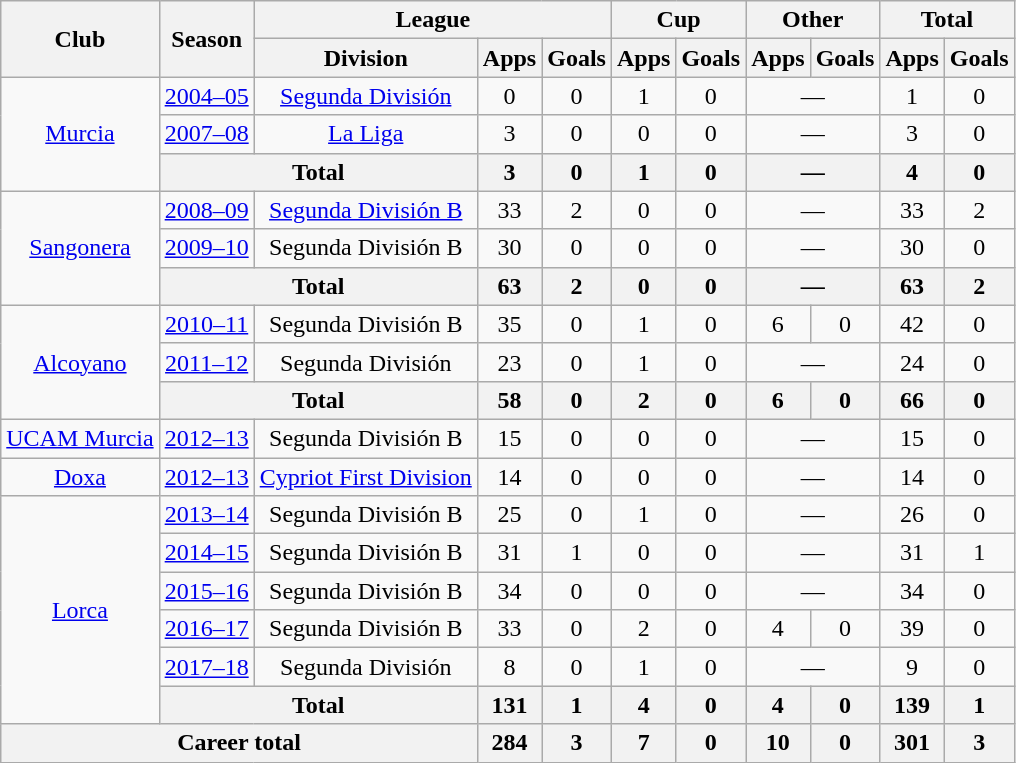<table class="wikitable" style="text-align: center;">
<tr>
<th rowspan="2">Club</th>
<th rowspan="2">Season</th>
<th colspan="3">League</th>
<th colspan="2">Cup</th>
<th colspan="2">Other</th>
<th colspan="2">Total</th>
</tr>
<tr>
<th>Division</th>
<th>Apps</th>
<th>Goals</th>
<th>Apps</th>
<th>Goals</th>
<th>Apps</th>
<th>Goals</th>
<th>Apps</th>
<th>Goals</th>
</tr>
<tr>
<td rowspan="3"><a href='#'>Murcia</a></td>
<td><a href='#'>2004–05</a></td>
<td><a href='#'>Segunda División</a></td>
<td>0</td>
<td>0</td>
<td>1</td>
<td>0</td>
<td colspan="2">—</td>
<td>1</td>
<td>0</td>
</tr>
<tr>
<td><a href='#'>2007–08</a></td>
<td><a href='#'>La Liga</a></td>
<td>3</td>
<td>0</td>
<td>0</td>
<td>0</td>
<td colspan="2">—</td>
<td>3</td>
<td>0</td>
</tr>
<tr>
<th colspan="2">Total</th>
<th>3</th>
<th>0</th>
<th>1</th>
<th>0</th>
<th colspan="2">—</th>
<th>4</th>
<th>0</th>
</tr>
<tr>
<td rowspan="3"><a href='#'>Sangonera</a></td>
<td><a href='#'>2008–09</a></td>
<td><a href='#'>Segunda División B</a></td>
<td>33</td>
<td>2</td>
<td>0</td>
<td>0</td>
<td colspan="2">—</td>
<td>33</td>
<td>2</td>
</tr>
<tr>
<td><a href='#'>2009–10</a></td>
<td>Segunda División B</td>
<td>30</td>
<td>0</td>
<td>0</td>
<td>0</td>
<td colspan="2">—</td>
<td>30</td>
<td>0</td>
</tr>
<tr>
<th colspan="2">Total</th>
<th>63</th>
<th>2</th>
<th>0</th>
<th>0</th>
<th colspan="2">—</th>
<th>63</th>
<th>2</th>
</tr>
<tr>
<td rowspan="3"><a href='#'>Alcoyano</a></td>
<td><a href='#'>2010–11</a></td>
<td>Segunda División B</td>
<td>35</td>
<td>0</td>
<td>1</td>
<td>0</td>
<td>6</td>
<td>0</td>
<td>42</td>
<td>0</td>
</tr>
<tr>
<td><a href='#'>2011–12</a></td>
<td>Segunda División</td>
<td>23</td>
<td>0</td>
<td>1</td>
<td>0</td>
<td colspan="2">—</td>
<td>24</td>
<td>0</td>
</tr>
<tr>
<th colspan="2">Total</th>
<th>58</th>
<th>0</th>
<th>2</th>
<th>0</th>
<th>6</th>
<th>0</th>
<th>66</th>
<th>0</th>
</tr>
<tr>
<td><a href='#'>UCAM Murcia</a></td>
<td><a href='#'>2012–13</a></td>
<td>Segunda División B</td>
<td>15</td>
<td>0</td>
<td>0</td>
<td>0</td>
<td colspan="2">—</td>
<td>15</td>
<td>0</td>
</tr>
<tr>
<td><a href='#'>Doxa</a></td>
<td><a href='#'>2012–13</a></td>
<td><a href='#'>Cypriot First Division</a></td>
<td>14</td>
<td>0</td>
<td>0</td>
<td>0</td>
<td colspan="2">—</td>
<td>14</td>
<td>0</td>
</tr>
<tr>
<td rowspan="6"><a href='#'>Lorca</a></td>
<td><a href='#'>2013–14</a></td>
<td>Segunda División B</td>
<td>25</td>
<td>0</td>
<td>1</td>
<td>0</td>
<td colspan="2">—</td>
<td>26</td>
<td>0</td>
</tr>
<tr>
<td><a href='#'>2014–15</a></td>
<td>Segunda División B</td>
<td>31</td>
<td>1</td>
<td>0</td>
<td>0</td>
<td colspan="2">—</td>
<td>31</td>
<td>1</td>
</tr>
<tr>
<td><a href='#'>2015–16</a></td>
<td>Segunda División B</td>
<td>34</td>
<td>0</td>
<td>0</td>
<td>0</td>
<td colspan="2">—</td>
<td>34</td>
<td>0</td>
</tr>
<tr>
<td><a href='#'>2016–17</a></td>
<td>Segunda División B</td>
<td>33</td>
<td>0</td>
<td>2</td>
<td>0</td>
<td>4</td>
<td>0</td>
<td>39</td>
<td>0</td>
</tr>
<tr>
<td><a href='#'>2017–18</a></td>
<td>Segunda División</td>
<td>8</td>
<td>0</td>
<td>1</td>
<td>0</td>
<td colspan="2">—</td>
<td>9</td>
<td>0</td>
</tr>
<tr>
<th colspan="2">Total</th>
<th>131</th>
<th>1</th>
<th>4</th>
<th>0</th>
<th>4</th>
<th>0</th>
<th>139</th>
<th>1</th>
</tr>
<tr>
<th colspan="3">Career total</th>
<th>284</th>
<th>3</th>
<th>7</th>
<th>0</th>
<th>10</th>
<th>0</th>
<th>301</th>
<th>3</th>
</tr>
</table>
